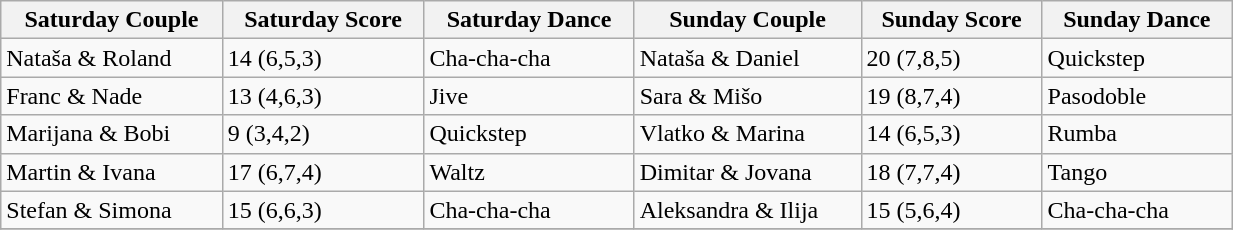<table class="wikitable" style="width:65%;">
<tr>
<th>Saturday Couple</th>
<th>Saturday Score</th>
<th>Saturday Dance</th>
<th>Sunday Couple</th>
<th>Sunday Score</th>
<th>Sunday Dance</th>
</tr>
<tr>
<td>Nataša & Roland</td>
<td>14 (6,5,3)</td>
<td>Cha-cha-cha</td>
<td>Nataša & Daniel</td>
<td>20 (7,8,5)</td>
<td>Quickstep</td>
</tr>
<tr>
<td>Franc & Nade</td>
<td>13 (4,6,3)</td>
<td>Jive</td>
<td>Sara & Mišo</td>
<td>19 (8,7,4)</td>
<td>Pasodoble</td>
</tr>
<tr>
<td>Marijana & Bobi</td>
<td>9 (3,4,2)</td>
<td>Quickstep</td>
<td>Vlatko & Marina</td>
<td>14 (6,5,3)</td>
<td>Rumba</td>
</tr>
<tr>
<td>Martin & Ivana</td>
<td>17 (6,7,4)</td>
<td>Waltz</td>
<td>Dimitar & Jovana</td>
<td>18 (7,7,4)</td>
<td>Tango</td>
</tr>
<tr>
<td>Stefan & Simona</td>
<td>15 (6,6,3)</td>
<td>Cha-cha-cha</td>
<td>Aleksandra & Ilija</td>
<td>15 (5,6,4)</td>
<td>Cha-cha-cha</td>
</tr>
<tr>
</tr>
</table>
